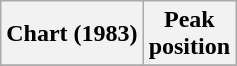<table class="wikitable plainrowheaders sortable" style="text-align:center;">
<tr>
<th>Chart (1983)</th>
<th>Peak<br>position</th>
</tr>
<tr>
</tr>
</table>
